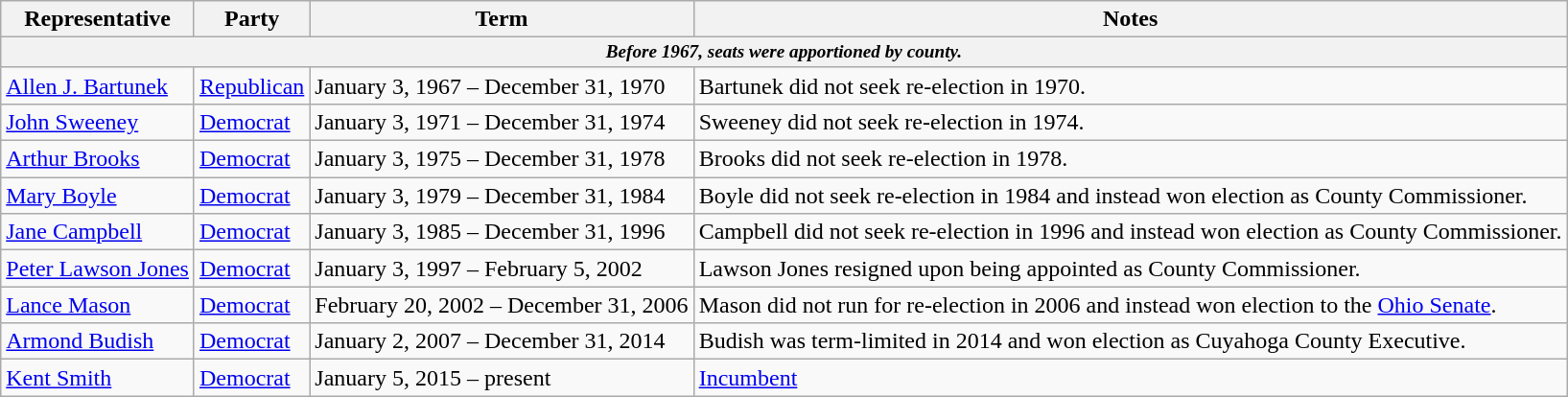<table class=wikitable>
<tr valign=bottom>
<th>Representative</th>
<th>Party</th>
<th>Term</th>
<th>Notes</th>
</tr>
<tr>
<th colspan=5 style="font-size: 80%;"><em>Before 1967, seats were apportioned by county.</em></th>
</tr>
<tr>
<td><a href='#'>Allen J. Bartunek</a></td>
<td><a href='#'>Republican</a></td>
<td>January 3, 1967 – December 31, 1970</td>
<td>Bartunek did not seek re-election in 1970.</td>
</tr>
<tr>
<td><a href='#'>John Sweeney</a></td>
<td><a href='#'>Democrat</a></td>
<td>January 3, 1971 – December 31, 1974</td>
<td>Sweeney did not seek re-election in 1974.</td>
</tr>
<tr>
<td><a href='#'>Arthur Brooks</a></td>
<td><a href='#'>Democrat</a></td>
<td>January 3, 1975 – December 31, 1978</td>
<td>Brooks did not seek re-election in 1978.</td>
</tr>
<tr>
<td><a href='#'>Mary Boyle</a></td>
<td><a href='#'>Democrat</a></td>
<td>January 3, 1979 – December 31, 1984</td>
<td>Boyle did not seek re-election in 1984 and instead won election as County Commissioner.</td>
</tr>
<tr>
<td><a href='#'>Jane Campbell</a></td>
<td><a href='#'>Democrat</a></td>
<td>January 3, 1985 – December 31, 1996</td>
<td>Campbell did not seek re-election in 1996 and instead won election as County Commissioner.</td>
</tr>
<tr>
<td><a href='#'>Peter Lawson Jones</a></td>
<td><a href='#'>Democrat</a></td>
<td>January 3, 1997 – February 5, 2002</td>
<td>Lawson Jones resigned upon being appointed as County Commissioner.</td>
</tr>
<tr>
<td><a href='#'>Lance Mason</a></td>
<td><a href='#'>Democrat</a></td>
<td>February 20, 2002 – December 31, 2006</td>
<td>Mason did not run for re-election in 2006 and instead won election to the <a href='#'>Ohio Senate</a>.</td>
</tr>
<tr>
<td><a href='#'>Armond Budish</a></td>
<td><a href='#'>Democrat</a></td>
<td>January 2, 2007 – December 31, 2014</td>
<td>Budish was term-limited in 2014 and won election as Cuyahoga County Executive.</td>
</tr>
<tr>
<td><a href='#'>Kent Smith</a></td>
<td><a href='#'>Democrat</a></td>
<td>January 5, 2015 – present</td>
<td><a href='#'>Incumbent</a></td>
</tr>
</table>
